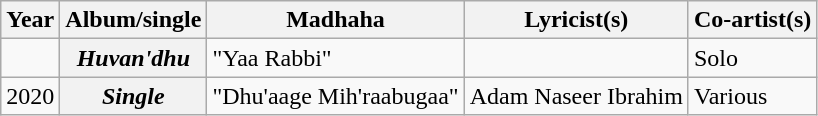<table class="wikitable plainrowheaders">
<tr>
<th scope="col">Year</th>
<th scope="col">Album/single</th>
<th scope="col">Madhaha</th>
<th scope="col">Lyricist(s)</th>
<th scope="col">Co-artist(s)</th>
</tr>
<tr>
<td></td>
<th scope="row"><em>Huvan'dhu</em></th>
<td>"Yaa Rabbi"</td>
<td></td>
<td>Solo</td>
</tr>
<tr>
<td>2020</td>
<th scope="row"><em>Single</em></th>
<td>"Dhu'aage Mih'raabugaa"</td>
<td>Adam Naseer Ibrahim</td>
<td>Various</td>
</tr>
</table>
